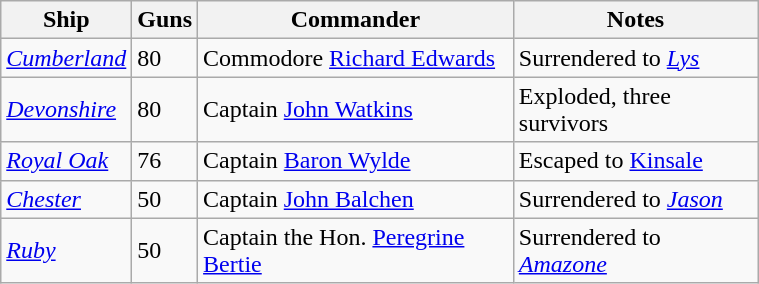<table class="wikitable"width=40%>
<tr>
<th style=>Ship</th>
<th style=>Guns</th>
<th style=>Commander</th>
<th style=>Notes</th>
</tr>
<tr>
<td><a href='#'><em>Cumberland</em></a></td>
<td>80</td>
<td>Commodore <a href='#'>Richard Edwards</a></td>
<td>Surrendered to <a href='#'><em>Lys</em></a></td>
</tr>
<tr>
<td><a href='#'><em>Devonshire</em></a></td>
<td>80</td>
<td>Captain <a href='#'>John Watkins</a></td>
<td>Exploded, three survivors</td>
</tr>
<tr>
<td><a href='#'><em>Royal Oak</em></a></td>
<td>76</td>
<td>Captain <a href='#'>Baron Wylde</a></td>
<td>Escaped to <a href='#'>Kinsale</a></td>
</tr>
<tr>
<td><a href='#'><em>Chester</em></a></td>
<td>50</td>
<td>Captain <a href='#'>John Balchen</a></td>
<td>Surrendered to <a href='#'><em>Jason</em></a></td>
</tr>
<tr>
<td><a href='#'><em>Ruby</em></a></td>
<td>50</td>
<td>Captain the Hon. <a href='#'>Peregrine Bertie</a></td>
<td>Surrendered to <a href='#'><em>Amazone</em></a></td>
</tr>
</table>
